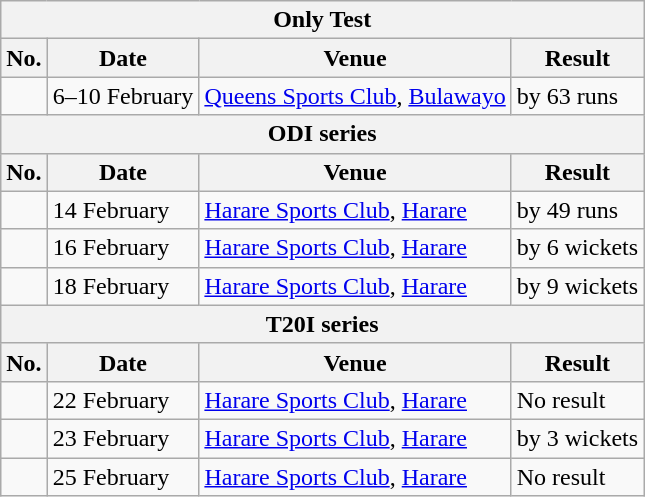<table class="wikitable">
<tr>
<th colspan="4">Only Test</th>
</tr>
<tr>
<th>No.</th>
<th>Date</th>
<th>Venue</th>
<th>Result</th>
</tr>
<tr>
<td></td>
<td>6–10 February</td>
<td><a href='#'>Queens Sports Club</a>, <a href='#'>Bulawayo</a></td>
<td> by 63 runs</td>
</tr>
<tr>
<th colspan="4">ODI series</th>
</tr>
<tr>
<th>No.</th>
<th>Date</th>
<th>Venue</th>
<th>Result</th>
</tr>
<tr>
<td></td>
<td>14 February</td>
<td><a href='#'>Harare Sports Club</a>, <a href='#'>Harare</a></td>
<td> by 49 runs</td>
</tr>
<tr>
<td></td>
<td>16 February</td>
<td><a href='#'>Harare Sports Club</a>, <a href='#'>Harare</a></td>
<td> by 6 wickets</td>
</tr>
<tr>
<td></td>
<td>18 February</td>
<td><a href='#'>Harare Sports Club</a>, <a href='#'>Harare</a></td>
<td> by 9 wickets</td>
</tr>
<tr>
<th colspan="4">T20I series</th>
</tr>
<tr>
<th>No.</th>
<th>Date</th>
<th>Venue</th>
<th>Result</th>
</tr>
<tr>
<td></td>
<td>22 February</td>
<td><a href='#'>Harare Sports Club</a>, <a href='#'>Harare</a></td>
<td>No result</td>
</tr>
<tr>
<td></td>
<td>23 February</td>
<td><a href='#'>Harare Sports Club</a>, <a href='#'>Harare</a></td>
<td> by 3 wickets</td>
</tr>
<tr>
<td></td>
<td>25 February</td>
<td><a href='#'>Harare Sports Club</a>, <a href='#'>Harare</a></td>
<td>No result</td>
</tr>
</table>
